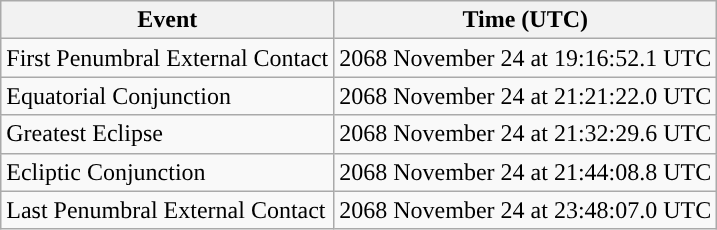<table class="wikitable">
<tr>
<th>Event</th>
<th>Time (UTC)</th>
</tr>
<tr>
<td>First Penumbral External Contact</td>
<td>2068 November 24 at 19:16:52.1 UTC</td>
</tr>
<tr>
<td>Equatorial Conjunction</td>
<td>2068 November 24 at 21:21:22.0 UTC</td>
</tr>
<tr>
<td>Greatest Eclipse</td>
<td>2068 November 24 at 21:32:29.6 UTC</td>
</tr>
<tr>
<td>Ecliptic Conjunction</td>
<td>2068 November 24 at 21:44:08.8 UTC</td>
</tr>
<tr>
<td>Last Penumbral External Contact</td>
<td>2068 November 24 at 23:48:07.0 UTC</td>
</tr>
</table>
